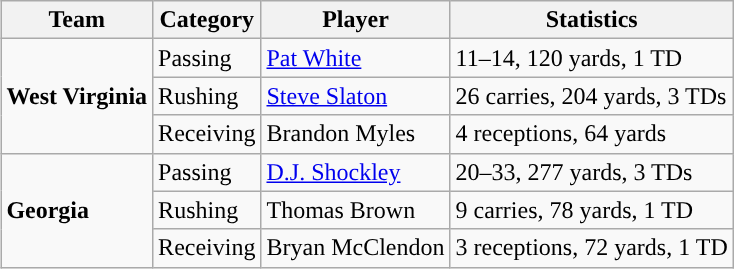<table class="wikitable" style="float: right;">
<tr>
<th>Team</th>
<th>Category</th>
<th>Player</th>
<th>Statistics</th>
</tr>
<tr>
<td rowspan=3><strong>West Virginia</strong></td>
<td>Passing</td>
<td><a href='#'>Pat White</a></td>
<td>11–14, 120 yards, 1 TD</td>
</tr>
<tr>
<td>Rushing</td>
<td><a href='#'>Steve Slaton</a></td>
<td>26 carries, 204 yards, 3 TDs</td>
</tr>
<tr>
<td>Receiving</td>
<td>Brandon Myles</td>
<td>4 receptions, 64 yards</td>
</tr>
<tr>
<td rowspan=3><strong>Georgia</strong></td>
<td>Passing</td>
<td><a href='#'>D.J. Shockley</a></td>
<td>20–33, 277 yards, 3 TDs</td>
</tr>
<tr>
<td>Rushing</td>
<td>Thomas Brown</td>
<td>9 carries, 78 yards, 1 TD</td>
</tr>
<tr>
<td>Receiving</td>
<td>Bryan McClendon</td>
<td>3 receptions, 72 yards, 1 TD</td>
</tr>
</table>
